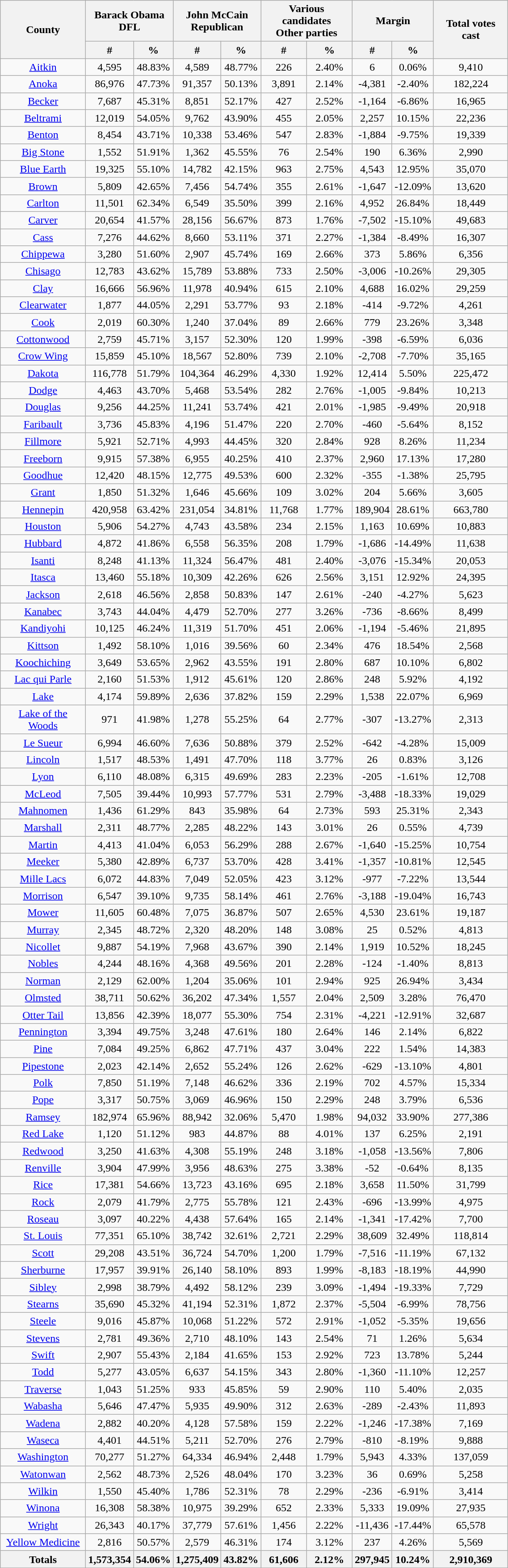<table width="60%"  class="wikitable sortable" style="text-align:center">
<tr>
<th style="text-align:center;" rowspan="2">County</th>
<th style="text-align:center;" colspan="2">Barack Obama<br>DFL</th>
<th style="text-align:center;" colspan="2">John McCain<br>Republican</th>
<th style="text-align:center;" colspan="2">Various candidates<br>Other parties</th>
<th style="text-align:center;" colspan="2">Margin</th>
<th style="text-align:center;" rowspan="2">Total votes cast</th>
</tr>
<tr>
<th style="text-align:center;" data-sort-type="number">#</th>
<th style="text-align:center;" data-sort-type="number">%</th>
<th style="text-align:center;" data-sort-type="number">#</th>
<th style="text-align:center;" data-sort-type="number">%</th>
<th style="text-align:center;" data-sort-type="number">#</th>
<th style="text-align:center;" data-sort-type="number">%</th>
<th style="text-align:center;" data-sort-type="number">#</th>
<th style="text-align:center;" data-sort-type="number">%</th>
</tr>
<tr style="text-align:center;">
<td><a href='#'>Aitkin</a></td>
<td>4,595</td>
<td>48.83%</td>
<td>4,589</td>
<td>48.77%</td>
<td>226</td>
<td>2.40%</td>
<td>6</td>
<td>0.06%</td>
<td>9,410</td>
</tr>
<tr style="text-align:center;">
<td><a href='#'>Anoka</a></td>
<td>86,976</td>
<td>47.73%</td>
<td>91,357</td>
<td>50.13%</td>
<td>3,891</td>
<td>2.14%</td>
<td>-4,381</td>
<td>-2.40%</td>
<td>182,224</td>
</tr>
<tr style="text-align:center;">
<td><a href='#'>Becker</a></td>
<td>7,687</td>
<td>45.31%</td>
<td>8,851</td>
<td>52.17%</td>
<td>427</td>
<td>2.52%</td>
<td>-1,164</td>
<td>-6.86%</td>
<td>16,965</td>
</tr>
<tr style="text-align:center;">
<td><a href='#'>Beltrami</a></td>
<td>12,019</td>
<td>54.05%</td>
<td>9,762</td>
<td>43.90%</td>
<td>455</td>
<td>2.05%</td>
<td>2,257</td>
<td>10.15%</td>
<td>22,236</td>
</tr>
<tr style="text-align:center;">
<td><a href='#'>Benton</a></td>
<td>8,454</td>
<td>43.71%</td>
<td>10,338</td>
<td>53.46%</td>
<td>547</td>
<td>2.83%</td>
<td>-1,884</td>
<td>-9.75%</td>
<td>19,339</td>
</tr>
<tr style="text-align:center;">
<td><a href='#'>Big Stone</a></td>
<td>1,552</td>
<td>51.91%</td>
<td>1,362</td>
<td>45.55%</td>
<td>76</td>
<td>2.54%</td>
<td>190</td>
<td>6.36%</td>
<td>2,990</td>
</tr>
<tr style="text-align:center;">
<td><a href='#'>Blue Earth</a></td>
<td>19,325</td>
<td>55.10%</td>
<td>14,782</td>
<td>42.15%</td>
<td>963</td>
<td>2.75%</td>
<td>4,543</td>
<td>12.95%</td>
<td>35,070</td>
</tr>
<tr style="text-align:center;">
<td><a href='#'>Brown</a></td>
<td>5,809</td>
<td>42.65%</td>
<td>7,456</td>
<td>54.74%</td>
<td>355</td>
<td>2.61%</td>
<td>-1,647</td>
<td>-12.09%</td>
<td>13,620</td>
</tr>
<tr style="text-align:center;">
<td><a href='#'>Carlton</a></td>
<td>11,501</td>
<td>62.34%</td>
<td>6,549</td>
<td>35.50%</td>
<td>399</td>
<td>2.16%</td>
<td>4,952</td>
<td>26.84%</td>
<td>18,449</td>
</tr>
<tr style="text-align:center;">
<td><a href='#'>Carver</a></td>
<td>20,654</td>
<td>41.57%</td>
<td>28,156</td>
<td>56.67%</td>
<td>873</td>
<td>1.76%</td>
<td>-7,502</td>
<td>-15.10%</td>
<td>49,683</td>
</tr>
<tr style="text-align:center;">
<td><a href='#'>Cass</a></td>
<td>7,276</td>
<td>44.62%</td>
<td>8,660</td>
<td>53.11%</td>
<td>371</td>
<td>2.27%</td>
<td>-1,384</td>
<td>-8.49%</td>
<td>16,307</td>
</tr>
<tr style="text-align:center;">
<td><a href='#'>Chippewa</a></td>
<td>3,280</td>
<td>51.60%</td>
<td>2,907</td>
<td>45.74%</td>
<td>169</td>
<td>2.66%</td>
<td>373</td>
<td>5.86%</td>
<td>6,356</td>
</tr>
<tr style="text-align:center;">
<td><a href='#'>Chisago</a></td>
<td>12,783</td>
<td>43.62%</td>
<td>15,789</td>
<td>53.88%</td>
<td>733</td>
<td>2.50%</td>
<td>-3,006</td>
<td>-10.26%</td>
<td>29,305</td>
</tr>
<tr style="text-align:center;">
<td><a href='#'>Clay</a></td>
<td>16,666</td>
<td>56.96%</td>
<td>11,978</td>
<td>40.94%</td>
<td>615</td>
<td>2.10%</td>
<td>4,688</td>
<td>16.02%</td>
<td>29,259</td>
</tr>
<tr style="text-align:center;">
<td><a href='#'>Clearwater</a></td>
<td>1,877</td>
<td>44.05%</td>
<td>2,291</td>
<td>53.77%</td>
<td>93</td>
<td>2.18%</td>
<td>-414</td>
<td>-9.72%</td>
<td>4,261</td>
</tr>
<tr style="text-align:center;">
<td><a href='#'>Cook</a></td>
<td>2,019</td>
<td>60.30%</td>
<td>1,240</td>
<td>37.04%</td>
<td>89</td>
<td>2.66%</td>
<td>779</td>
<td>23.26%</td>
<td>3,348</td>
</tr>
<tr style="text-align:center;">
<td><a href='#'>Cottonwood</a></td>
<td>2,759</td>
<td>45.71%</td>
<td>3,157</td>
<td>52.30%</td>
<td>120</td>
<td>1.99%</td>
<td>-398</td>
<td>-6.59%</td>
<td>6,036</td>
</tr>
<tr style="text-align:center;">
<td><a href='#'>Crow Wing</a></td>
<td>15,859</td>
<td>45.10%</td>
<td>18,567</td>
<td>52.80%</td>
<td>739</td>
<td>2.10%</td>
<td>-2,708</td>
<td>-7.70%</td>
<td>35,165</td>
</tr>
<tr style="text-align:center;">
<td><a href='#'>Dakota</a></td>
<td>116,778</td>
<td>51.79%</td>
<td>104,364</td>
<td>46.29%</td>
<td>4,330</td>
<td>1.92%</td>
<td>12,414</td>
<td>5.50%</td>
<td>225,472</td>
</tr>
<tr style="text-align:center;">
<td><a href='#'>Dodge</a></td>
<td>4,463</td>
<td>43.70%</td>
<td>5,468</td>
<td>53.54%</td>
<td>282</td>
<td>2.76%</td>
<td>-1,005</td>
<td>-9.84%</td>
<td>10,213</td>
</tr>
<tr style="text-align:center;">
<td><a href='#'>Douglas</a></td>
<td>9,256</td>
<td>44.25%</td>
<td>11,241</td>
<td>53.74%</td>
<td>421</td>
<td>2.01%</td>
<td>-1,985</td>
<td>-9.49%</td>
<td>20,918</td>
</tr>
<tr style="text-align:center;">
<td><a href='#'>Faribault</a></td>
<td>3,736</td>
<td>45.83%</td>
<td>4,196</td>
<td>51.47%</td>
<td>220</td>
<td>2.70%</td>
<td>-460</td>
<td>-5.64%</td>
<td>8,152</td>
</tr>
<tr style="text-align:center;">
<td><a href='#'>Fillmore</a></td>
<td>5,921</td>
<td>52.71%</td>
<td>4,993</td>
<td>44.45%</td>
<td>320</td>
<td>2.84%</td>
<td>928</td>
<td>8.26%</td>
<td>11,234</td>
</tr>
<tr style="text-align:center;">
<td><a href='#'>Freeborn</a></td>
<td>9,915</td>
<td>57.38%</td>
<td>6,955</td>
<td>40.25%</td>
<td>410</td>
<td>2.37%</td>
<td>2,960</td>
<td>17.13%</td>
<td>17,280</td>
</tr>
<tr style="text-align:center;">
<td><a href='#'>Goodhue</a></td>
<td>12,420</td>
<td>48.15%</td>
<td>12,775</td>
<td>49.53%</td>
<td>600</td>
<td>2.32%</td>
<td>-355</td>
<td>-1.38%</td>
<td>25,795</td>
</tr>
<tr style="text-align:center;">
<td><a href='#'>Grant</a></td>
<td>1,850</td>
<td>51.32%</td>
<td>1,646</td>
<td>45.66%</td>
<td>109</td>
<td>3.02%</td>
<td>204</td>
<td>5.66%</td>
<td>3,605</td>
</tr>
<tr style="text-align:center;">
<td><a href='#'>Hennepin</a></td>
<td>420,958</td>
<td>63.42%</td>
<td>231,054</td>
<td>34.81%</td>
<td>11,768</td>
<td>1.77%</td>
<td>189,904</td>
<td>28.61%</td>
<td>663,780</td>
</tr>
<tr style="text-align:center;">
<td><a href='#'>Houston</a></td>
<td>5,906</td>
<td>54.27%</td>
<td>4,743</td>
<td>43.58%</td>
<td>234</td>
<td>2.15%</td>
<td>1,163</td>
<td>10.69%</td>
<td>10,883</td>
</tr>
<tr style="text-align:center;">
<td><a href='#'>Hubbard</a></td>
<td>4,872</td>
<td>41.86%</td>
<td>6,558</td>
<td>56.35%</td>
<td>208</td>
<td>1.79%</td>
<td>-1,686</td>
<td>-14.49%</td>
<td>11,638</td>
</tr>
<tr style="text-align:center;">
<td><a href='#'>Isanti</a></td>
<td>8,248</td>
<td>41.13%</td>
<td>11,324</td>
<td>56.47%</td>
<td>481</td>
<td>2.40%</td>
<td>-3,076</td>
<td>-15.34%</td>
<td>20,053</td>
</tr>
<tr style="text-align:center;">
<td><a href='#'>Itasca</a></td>
<td>13,460</td>
<td>55.18%</td>
<td>10,309</td>
<td>42.26%</td>
<td>626</td>
<td>2.56%</td>
<td>3,151</td>
<td>12.92%</td>
<td>24,395</td>
</tr>
<tr style="text-align:center;">
<td><a href='#'>Jackson</a></td>
<td>2,618</td>
<td>46.56%</td>
<td>2,858</td>
<td>50.83%</td>
<td>147</td>
<td>2.61%</td>
<td>-240</td>
<td>-4.27%</td>
<td>5,623</td>
</tr>
<tr style="text-align:center;">
<td><a href='#'>Kanabec</a></td>
<td>3,743</td>
<td>44.04%</td>
<td>4,479</td>
<td>52.70%</td>
<td>277</td>
<td>3.26%</td>
<td>-736</td>
<td>-8.66%</td>
<td>8,499</td>
</tr>
<tr style="text-align:center;">
<td><a href='#'>Kandiyohi</a></td>
<td>10,125</td>
<td>46.24%</td>
<td>11,319</td>
<td>51.70%</td>
<td>451</td>
<td>2.06%</td>
<td>-1,194</td>
<td>-5.46%</td>
<td>21,895</td>
</tr>
<tr style="text-align:center;">
<td><a href='#'>Kittson</a></td>
<td>1,492</td>
<td>58.10%</td>
<td>1,016</td>
<td>39.56%</td>
<td>60</td>
<td>2.34%</td>
<td>476</td>
<td>18.54%</td>
<td>2,568</td>
</tr>
<tr style="text-align:center;">
<td><a href='#'>Koochiching</a></td>
<td>3,649</td>
<td>53.65%</td>
<td>2,962</td>
<td>43.55%</td>
<td>191</td>
<td>2.80%</td>
<td>687</td>
<td>10.10%</td>
<td>6,802</td>
</tr>
<tr style="text-align:center;">
<td><a href='#'>Lac qui Parle</a></td>
<td>2,160</td>
<td>51.53%</td>
<td>1,912</td>
<td>45.61%</td>
<td>120</td>
<td>2.86%</td>
<td>248</td>
<td>5.92%</td>
<td>4,192</td>
</tr>
<tr style="text-align:center;">
<td><a href='#'>Lake</a></td>
<td>4,174</td>
<td>59.89%</td>
<td>2,636</td>
<td>37.82%</td>
<td>159</td>
<td>2.29%</td>
<td>1,538</td>
<td>22.07%</td>
<td>6,969</td>
</tr>
<tr style="text-align:center;">
<td><a href='#'>Lake of the Woods</a></td>
<td>971</td>
<td>41.98%</td>
<td>1,278</td>
<td>55.25%</td>
<td>64</td>
<td>2.77%</td>
<td>-307</td>
<td>-13.27%</td>
<td>2,313</td>
</tr>
<tr style="text-align:center;">
<td><a href='#'>Le Sueur</a></td>
<td>6,994</td>
<td>46.60%</td>
<td>7,636</td>
<td>50.88%</td>
<td>379</td>
<td>2.52%</td>
<td>-642</td>
<td>-4.28%</td>
<td>15,009</td>
</tr>
<tr style="text-align:center;">
<td><a href='#'>Lincoln</a></td>
<td>1,517</td>
<td>48.53%</td>
<td>1,491</td>
<td>47.70%</td>
<td>118</td>
<td>3.77%</td>
<td>26</td>
<td>0.83%</td>
<td>3,126</td>
</tr>
<tr style="text-align:center;">
<td><a href='#'>Lyon</a></td>
<td>6,110</td>
<td>48.08%</td>
<td>6,315</td>
<td>49.69%</td>
<td>283</td>
<td>2.23%</td>
<td>-205</td>
<td>-1.61%</td>
<td>12,708</td>
</tr>
<tr style="text-align:center;">
<td><a href='#'>McLeod</a></td>
<td>7,505</td>
<td>39.44%</td>
<td>10,993</td>
<td>57.77%</td>
<td>531</td>
<td>2.79%</td>
<td>-3,488</td>
<td>-18.33%</td>
<td>19,029</td>
</tr>
<tr style="text-align:center;">
<td><a href='#'>Mahnomen</a></td>
<td>1,436</td>
<td>61.29%</td>
<td>843</td>
<td>35.98%</td>
<td>64</td>
<td>2.73%</td>
<td>593</td>
<td>25.31%</td>
<td>2,343</td>
</tr>
<tr style="text-align:center;">
<td><a href='#'>Marshall</a></td>
<td>2,311</td>
<td>48.77%</td>
<td>2,285</td>
<td>48.22%</td>
<td>143</td>
<td>3.01%</td>
<td>26</td>
<td>0.55%</td>
<td>4,739</td>
</tr>
<tr style="text-align:center;">
<td><a href='#'>Martin</a></td>
<td>4,413</td>
<td>41.04%</td>
<td>6,053</td>
<td>56.29%</td>
<td>288</td>
<td>2.67%</td>
<td>-1,640</td>
<td>-15.25%</td>
<td>10,754</td>
</tr>
<tr style="text-align:center;">
<td><a href='#'>Meeker</a></td>
<td>5,380</td>
<td>42.89%</td>
<td>6,737</td>
<td>53.70%</td>
<td>428</td>
<td>3.41%</td>
<td>-1,357</td>
<td>-10.81%</td>
<td>12,545</td>
</tr>
<tr style="text-align:center;">
<td><a href='#'>Mille Lacs</a></td>
<td>6,072</td>
<td>44.83%</td>
<td>7,049</td>
<td>52.05%</td>
<td>423</td>
<td>3.12%</td>
<td>-977</td>
<td>-7.22%</td>
<td>13,544</td>
</tr>
<tr style="text-align:center;">
<td><a href='#'>Morrison</a></td>
<td>6,547</td>
<td>39.10%</td>
<td>9,735</td>
<td>58.14%</td>
<td>461</td>
<td>2.76%</td>
<td>-3,188</td>
<td>-19.04%</td>
<td>16,743</td>
</tr>
<tr style="text-align:center;">
<td><a href='#'>Mower</a></td>
<td>11,605</td>
<td>60.48%</td>
<td>7,075</td>
<td>36.87%</td>
<td>507</td>
<td>2.65%</td>
<td>4,530</td>
<td>23.61%</td>
<td>19,187</td>
</tr>
<tr style="text-align:center;">
<td><a href='#'>Murray</a></td>
<td>2,345</td>
<td>48.72%</td>
<td>2,320</td>
<td>48.20%</td>
<td>148</td>
<td>3.08%</td>
<td>25</td>
<td>0.52%</td>
<td>4,813</td>
</tr>
<tr style="text-align:center;">
<td><a href='#'>Nicollet</a></td>
<td>9,887</td>
<td>54.19%</td>
<td>7,968</td>
<td>43.67%</td>
<td>390</td>
<td>2.14%</td>
<td>1,919</td>
<td>10.52%</td>
<td>18,245</td>
</tr>
<tr style="text-align:center;">
<td><a href='#'>Nobles</a></td>
<td>4,244</td>
<td>48.16%</td>
<td>4,368</td>
<td>49.56%</td>
<td>201</td>
<td>2.28%</td>
<td>-124</td>
<td>-1.40%</td>
<td>8,813</td>
</tr>
<tr style="text-align:center;">
<td><a href='#'>Norman</a></td>
<td>2,129</td>
<td>62.00%</td>
<td>1,204</td>
<td>35.06%</td>
<td>101</td>
<td>2.94%</td>
<td>925</td>
<td>26.94%</td>
<td>3,434</td>
</tr>
<tr style="text-align:center;">
<td><a href='#'>Olmsted</a></td>
<td>38,711</td>
<td>50.62%</td>
<td>36,202</td>
<td>47.34%</td>
<td>1,557</td>
<td>2.04%</td>
<td>2,509</td>
<td>3.28%</td>
<td>76,470</td>
</tr>
<tr style="text-align:center;">
<td><a href='#'>Otter Tail</a></td>
<td>13,856</td>
<td>42.39%</td>
<td>18,077</td>
<td>55.30%</td>
<td>754</td>
<td>2.31%</td>
<td>-4,221</td>
<td>-12.91%</td>
<td>32,687</td>
</tr>
<tr style="text-align:center;">
<td><a href='#'>Pennington</a></td>
<td>3,394</td>
<td>49.75%</td>
<td>3,248</td>
<td>47.61%</td>
<td>180</td>
<td>2.64%</td>
<td>146</td>
<td>2.14%</td>
<td>6,822</td>
</tr>
<tr style="text-align:center;">
<td><a href='#'>Pine</a></td>
<td>7,084</td>
<td>49.25%</td>
<td>6,862</td>
<td>47.71%</td>
<td>437</td>
<td>3.04%</td>
<td>222</td>
<td>1.54%</td>
<td>14,383</td>
</tr>
<tr style="text-align:center;">
<td><a href='#'>Pipestone</a></td>
<td>2,023</td>
<td>42.14%</td>
<td>2,652</td>
<td>55.24%</td>
<td>126</td>
<td>2.62%</td>
<td>-629</td>
<td>-13.10%</td>
<td>4,801</td>
</tr>
<tr style="text-align:center;">
<td><a href='#'>Polk</a></td>
<td>7,850</td>
<td>51.19%</td>
<td>7,148</td>
<td>46.62%</td>
<td>336</td>
<td>2.19%</td>
<td>702</td>
<td>4.57%</td>
<td>15,334</td>
</tr>
<tr style="text-align:center;">
<td><a href='#'>Pope</a></td>
<td>3,317</td>
<td>50.75%</td>
<td>3,069</td>
<td>46.96%</td>
<td>150</td>
<td>2.29%</td>
<td>248</td>
<td>3.79%</td>
<td>6,536</td>
</tr>
<tr style="text-align:center;">
<td><a href='#'>Ramsey</a></td>
<td>182,974</td>
<td>65.96%</td>
<td>88,942</td>
<td>32.06%</td>
<td>5,470</td>
<td>1.98%</td>
<td>94,032</td>
<td>33.90%</td>
<td>277,386</td>
</tr>
<tr style="text-align:center;">
<td><a href='#'>Red Lake</a></td>
<td>1,120</td>
<td>51.12%</td>
<td>983</td>
<td>44.87%</td>
<td>88</td>
<td>4.01%</td>
<td>137</td>
<td>6.25%</td>
<td>2,191</td>
</tr>
<tr style="text-align:center;">
<td><a href='#'>Redwood</a></td>
<td>3,250</td>
<td>41.63%</td>
<td>4,308</td>
<td>55.19%</td>
<td>248</td>
<td>3.18%</td>
<td>-1,058</td>
<td>-13.56%</td>
<td>7,806</td>
</tr>
<tr style="text-align:center;">
<td><a href='#'>Renville</a></td>
<td>3,904</td>
<td>47.99%</td>
<td>3,956</td>
<td>48.63%</td>
<td>275</td>
<td>3.38%</td>
<td>-52</td>
<td>-0.64%</td>
<td>8,135</td>
</tr>
<tr style="text-align:center;">
<td><a href='#'>Rice</a></td>
<td>17,381</td>
<td>54.66%</td>
<td>13,723</td>
<td>43.16%</td>
<td>695</td>
<td>2.18%</td>
<td>3,658</td>
<td>11.50%</td>
<td>31,799</td>
</tr>
<tr style="text-align:center;">
<td><a href='#'>Rock</a></td>
<td>2,079</td>
<td>41.79%</td>
<td>2,775</td>
<td>55.78%</td>
<td>121</td>
<td>2.43%</td>
<td>-696</td>
<td>-13.99%</td>
<td>4,975</td>
</tr>
<tr style="text-align:center;">
<td><a href='#'>Roseau</a></td>
<td>3,097</td>
<td>40.22%</td>
<td>4,438</td>
<td>57.64%</td>
<td>165</td>
<td>2.14%</td>
<td>-1,341</td>
<td>-17.42%</td>
<td>7,700</td>
</tr>
<tr style="text-align:center;">
<td><a href='#'>St. Louis</a></td>
<td>77,351</td>
<td>65.10%</td>
<td>38,742</td>
<td>32.61%</td>
<td>2,721</td>
<td>2.29%</td>
<td>38,609</td>
<td>32.49%</td>
<td>118,814</td>
</tr>
<tr style="text-align:center;">
<td><a href='#'>Scott</a></td>
<td>29,208</td>
<td>43.51%</td>
<td>36,724</td>
<td>54.70%</td>
<td>1,200</td>
<td>1.79%</td>
<td>-7,516</td>
<td>-11.19%</td>
<td>67,132</td>
</tr>
<tr style="text-align:center;">
<td><a href='#'>Sherburne</a></td>
<td>17,957</td>
<td>39.91%</td>
<td>26,140</td>
<td>58.10%</td>
<td>893</td>
<td>1.99%</td>
<td>-8,183</td>
<td>-18.19%</td>
<td>44,990</td>
</tr>
<tr style="text-align:center;">
<td><a href='#'>Sibley</a></td>
<td>2,998</td>
<td>38.79%</td>
<td>4,492</td>
<td>58.12%</td>
<td>239</td>
<td>3.09%</td>
<td>-1,494</td>
<td>-19.33%</td>
<td>7,729</td>
</tr>
<tr style="text-align:center;">
<td><a href='#'>Stearns</a></td>
<td>35,690</td>
<td>45.32%</td>
<td>41,194</td>
<td>52.31%</td>
<td>1,872</td>
<td>2.37%</td>
<td>-5,504</td>
<td>-6.99%</td>
<td>78,756</td>
</tr>
<tr style="text-align:center;">
<td><a href='#'>Steele</a></td>
<td>9,016</td>
<td>45.87%</td>
<td>10,068</td>
<td>51.22%</td>
<td>572</td>
<td>2.91%</td>
<td>-1,052</td>
<td>-5.35%</td>
<td>19,656</td>
</tr>
<tr style="text-align:center;">
<td><a href='#'>Stevens</a></td>
<td>2,781</td>
<td>49.36%</td>
<td>2,710</td>
<td>48.10%</td>
<td>143</td>
<td>2.54%</td>
<td>71</td>
<td>1.26%</td>
<td>5,634</td>
</tr>
<tr style="text-align:center;">
<td><a href='#'>Swift</a></td>
<td>2,907</td>
<td>55.43%</td>
<td>2,184</td>
<td>41.65%</td>
<td>153</td>
<td>2.92%</td>
<td>723</td>
<td>13.78%</td>
<td>5,244</td>
</tr>
<tr style="text-align:center;">
<td><a href='#'>Todd</a></td>
<td>5,277</td>
<td>43.05%</td>
<td>6,637</td>
<td>54.15%</td>
<td>343</td>
<td>2.80%</td>
<td>-1,360</td>
<td>-11.10%</td>
<td>12,257</td>
</tr>
<tr style="text-align:center;">
<td><a href='#'>Traverse</a></td>
<td>1,043</td>
<td>51.25%</td>
<td>933</td>
<td>45.85%</td>
<td>59</td>
<td>2.90%</td>
<td>110</td>
<td>5.40%</td>
<td>2,035</td>
</tr>
<tr style="text-align:center;">
<td><a href='#'>Wabasha</a></td>
<td>5,646</td>
<td>47.47%</td>
<td>5,935</td>
<td>49.90%</td>
<td>312</td>
<td>2.63%</td>
<td>-289</td>
<td>-2.43%</td>
<td>11,893</td>
</tr>
<tr style="text-align:center;">
<td><a href='#'>Wadena</a></td>
<td>2,882</td>
<td>40.20%</td>
<td>4,128</td>
<td>57.58%</td>
<td>159</td>
<td>2.22%</td>
<td>-1,246</td>
<td>-17.38%</td>
<td>7,169</td>
</tr>
<tr style="text-align:center;">
<td><a href='#'>Waseca</a></td>
<td>4,401</td>
<td>44.51%</td>
<td>5,211</td>
<td>52.70%</td>
<td>276</td>
<td>2.79%</td>
<td>-810</td>
<td>-8.19%</td>
<td>9,888</td>
</tr>
<tr style="text-align:center;">
<td><a href='#'>Washington</a></td>
<td>70,277</td>
<td>51.27%</td>
<td>64,334</td>
<td>46.94%</td>
<td>2,448</td>
<td>1.79%</td>
<td>5,943</td>
<td>4.33%</td>
<td>137,059</td>
</tr>
<tr style="text-align:center;">
<td><a href='#'>Watonwan</a></td>
<td>2,562</td>
<td>48.73%</td>
<td>2,526</td>
<td>48.04%</td>
<td>170</td>
<td>3.23%</td>
<td>36</td>
<td>0.69%</td>
<td>5,258</td>
</tr>
<tr style="text-align:center;">
<td><a href='#'>Wilkin</a></td>
<td>1,550</td>
<td>45.40%</td>
<td>1,786</td>
<td>52.31%</td>
<td>78</td>
<td>2.29%</td>
<td>-236</td>
<td>-6.91%</td>
<td>3,414</td>
</tr>
<tr style="text-align:center;">
<td><a href='#'>Winona</a></td>
<td>16,308</td>
<td>58.38%</td>
<td>10,975</td>
<td>39.29%</td>
<td>652</td>
<td>2.33%</td>
<td>5,333</td>
<td>19.09%</td>
<td>27,935</td>
</tr>
<tr style="text-align:center;">
<td><a href='#'>Wright</a></td>
<td>26,343</td>
<td>40.17%</td>
<td>37,779</td>
<td>57.61%</td>
<td>1,456</td>
<td>2.22%</td>
<td>-11,436</td>
<td>-17.44%</td>
<td>65,578</td>
</tr>
<tr style="text-align:center;">
<td><a href='#'>Yellow Medicine</a></td>
<td>2,816</td>
<td>50.57%</td>
<td>2,579</td>
<td>46.31%</td>
<td>174</td>
<td>3.12%</td>
<td>237</td>
<td>4.26%</td>
<td>5,569</td>
</tr>
<tr>
<th>Totals</th>
<th>1,573,354</th>
<th>54.06%</th>
<th>1,275,409</th>
<th>43.82%</th>
<th>61,606</th>
<th>2.12%</th>
<th>297,945</th>
<th>10.24%</th>
<th>2,910,369</th>
</tr>
</table>
